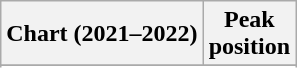<table class="wikitable sortable plainrowheaders" style="text-align:center">
<tr>
<th scope="col">Chart (2021–2022)</th>
<th scope="col">Peak<br>position</th>
</tr>
<tr>
</tr>
<tr>
</tr>
<tr>
</tr>
</table>
